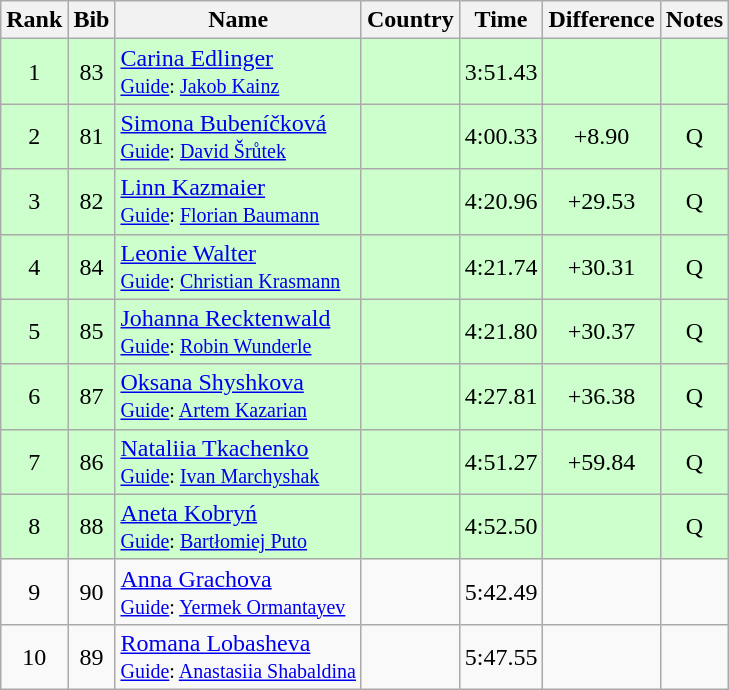<table class="wikitable sortable" style="text-align:center">
<tr>
<th>Rank</th>
<th>Bib</th>
<th>Name</th>
<th>Country</th>
<th>Time</th>
<th>Difference</th>
<th>Notes</th>
</tr>
<tr bgcolor=ccffcc>
<td>1</td>
<td>83</td>
<td align=left><a href='#'>Carina Edlinger</a><br><small><a href='#'>Guide</a>: <a href='#'>Jakob Kainz</a></small></td>
<td align=left></td>
<td>3:51.43</td>
<td></td>
<td></td>
</tr>
<tr bgcolor=ccffcc>
<td>2</td>
<td>81</td>
<td align=left><a href='#'>Simona Bubeníčková</a><br><small><a href='#'>Guide</a>: <a href='#'>David Šrůtek</a></small></td>
<td align=left></td>
<td>4:00.33</td>
<td>+8.90</td>
<td>Q</td>
</tr>
<tr bgcolor=ccffcc>
<td>3</td>
<td>82</td>
<td align=left><a href='#'>Linn Kazmaier</a><br><small><a href='#'>Guide</a>: <a href='#'>Florian Baumann</a></small></td>
<td align=left></td>
<td>4:20.96</td>
<td>+29.53</td>
<td>Q</td>
</tr>
<tr bgcolor=ccffcc>
<td>4</td>
<td>84</td>
<td align=left><a href='#'>Leonie Walter</a><br><small><a href='#'>Guide</a>: <a href='#'>Christian Krasmann</a></small></td>
<td align=left></td>
<td>4:21.74</td>
<td>+30.31</td>
<td>Q</td>
</tr>
<tr bgcolor=ccffcc>
<td>5</td>
<td>85</td>
<td align=left><a href='#'>Johanna Recktenwald</a><br><small><a href='#'>Guide</a>: <a href='#'>Robin Wunderle</a></small></td>
<td align=left></td>
<td>4:21.80</td>
<td>+30.37</td>
<td>Q</td>
</tr>
<tr bgcolor=ccffcc>
<td>6</td>
<td>87</td>
<td align=left><a href='#'>Oksana Shyshkova</a><br><small><a href='#'>Guide</a>: <a href='#'>Artem Kazarian</a></small></td>
<td align=left></td>
<td>4:27.81</td>
<td>+36.38</td>
<td>Q</td>
</tr>
<tr bgcolor=ccffcc>
<td>7</td>
<td>86</td>
<td align=left><a href='#'>Nataliia Tkachenko</a><br><small><a href='#'>Guide</a>: <a href='#'>Ivan Marchyshak</a></small></td>
<td align=left></td>
<td>4:51.27</td>
<td>+59.84</td>
<td>Q</td>
</tr>
<tr bgcolor=ccffcc>
<td>8</td>
<td>88</td>
<td align=left><a href='#'>Aneta Kobryń</a><br><small><a href='#'>Guide</a>: <a href='#'>Bartłomiej Puto</a></small></td>
<td align=left></td>
<td>4:52.50</td>
<td></td>
<td>Q</td>
</tr>
<tr>
<td>9</td>
<td>90</td>
<td align=left><a href='#'>Anna Grachova</a><br><small><a href='#'>Guide</a>: <a href='#'>Yermek Ormantayev</a></small></td>
<td align=left></td>
<td>5:42.49</td>
<td></td>
<td></td>
</tr>
<tr>
<td>10</td>
<td>89</td>
<td align=left><a href='#'>Romana Lobasheva</a><br><small><a href='#'>Guide</a>: <a href='#'>Anastasiia Shabaldina</a></small></td>
<td align=left></td>
<td>5:47.55</td>
<td></td>
<td></td>
</tr>
</table>
